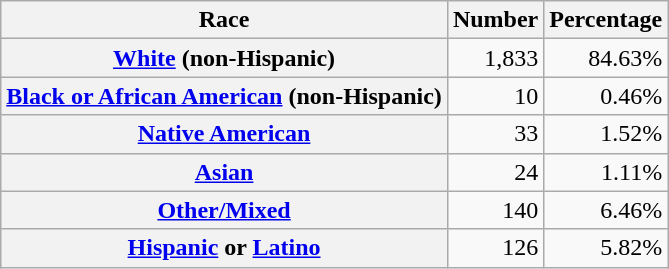<table class="wikitable" style="text-align:right">
<tr>
<th scope="col">Race</th>
<th scope="col">Number</th>
<th scope="col">Percentage</th>
</tr>
<tr>
<th scope="row"><a href='#'>White</a> (non-Hispanic)</th>
<td>1,833</td>
<td>84.63%</td>
</tr>
<tr>
<th scope="row"><a href='#'>Black or African American</a> (non-Hispanic)</th>
<td>10</td>
<td>0.46%</td>
</tr>
<tr>
<th scope="row"><a href='#'>Native American</a></th>
<td>33</td>
<td>1.52%</td>
</tr>
<tr>
<th scope="row"><a href='#'>Asian</a></th>
<td>24</td>
<td>1.11%</td>
</tr>
<tr>
<th scope="row"><a href='#'>Other/Mixed</a></th>
<td>140</td>
<td>6.46%</td>
</tr>
<tr>
<th scope="row"><a href='#'>Hispanic</a> or <a href='#'>Latino</a></th>
<td>126</td>
<td>5.82%</td>
</tr>
</table>
